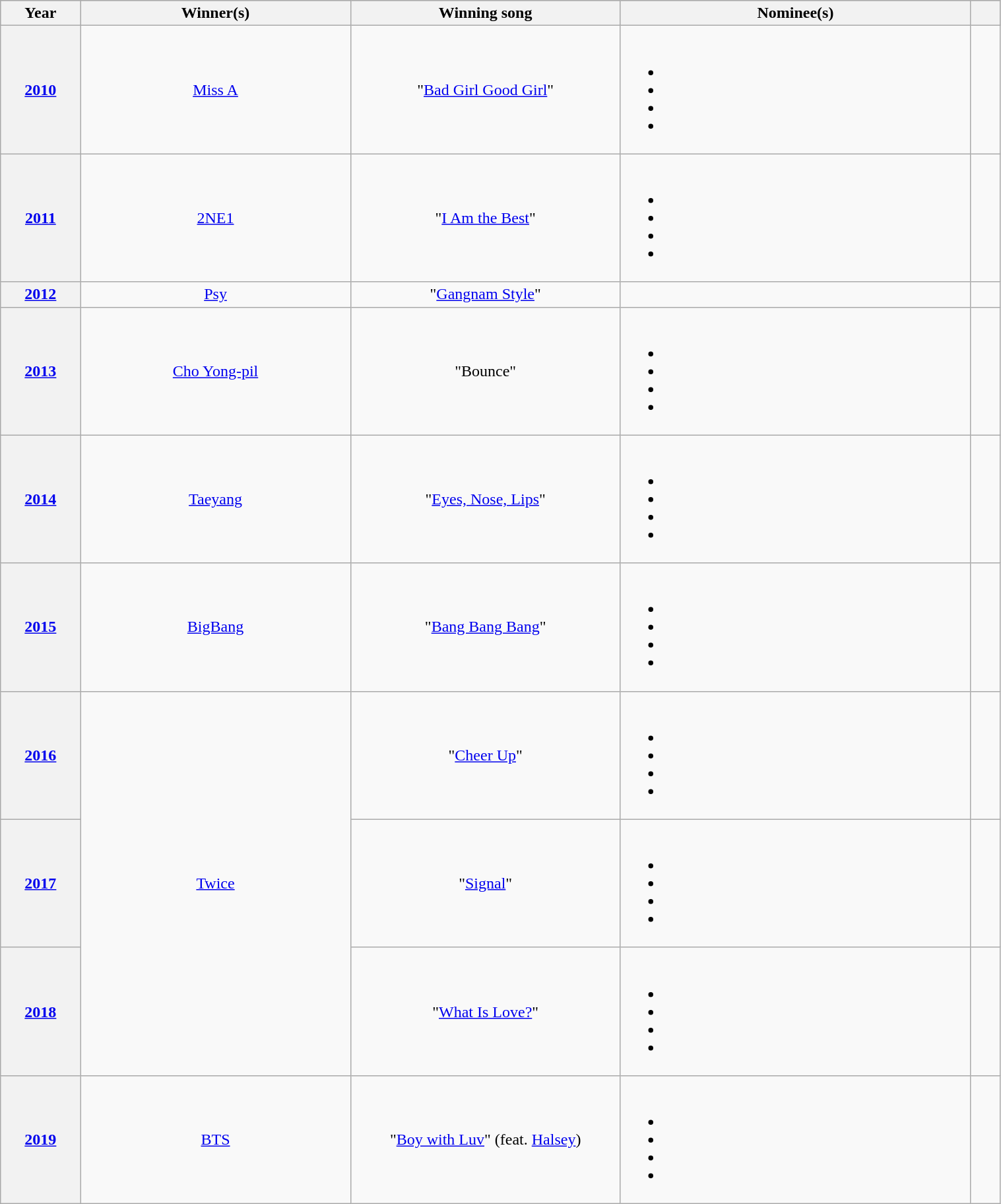<table class="wikitable sortable" rowspan="2" style="text-align:center; width:80%">
<tr style="background:#bebebe;">
<th scope="col" style="width:8%;">Year</th>
<th scope="col" style="width:27%;">Winner(s)</th>
<th scope="col" style="width:27%;">Winning song</th>
<th scope="col" class="unsortable" style="width:35%;">Nominee(s)</th>
<th class="unsortable"></th>
</tr>
<tr>
<th scope="row" style="text-align:center"><a href='#'>2010</a> <br></th>
<td><a href='#'>Miss A</a></td>
<td>"<a href='#'>Bad Girl Good Girl</a>"</td>
<td><br><ul><li></li><li></li><li></li><li></li></ul></td>
<td><br></td>
</tr>
<tr>
<th scope="row" style="text-align:center"><a href='#'>2011</a> <br></th>
<td><a href='#'>2NE1</a></td>
<td>"<a href='#'>I Am the Best</a>"</td>
<td><br><ul><li></li><li></li><li></li><li></li></ul></td>
<td><br></td>
</tr>
<tr>
<th scope="row" style="text-align:center"><a href='#'>2012</a> <br></th>
<td><a href='#'>Psy</a></td>
<td>"<a href='#'>Gangnam Style</a>"</td>
<td><br></td>
<td><br></td>
</tr>
<tr>
<th scope="row" style="text-align:center"><a href='#'>2013</a> <br></th>
<td><a href='#'>Cho Yong-pil</a></td>
<td>"Bounce"</td>
<td><br><ul><li></li><li></li><li></li><li></li></ul></td>
<td><br></td>
</tr>
<tr>
<th scope="row" style="text-align:center"><a href='#'>2014</a> <br></th>
<td><a href='#'>Taeyang</a></td>
<td>"<a href='#'>Eyes, Nose, Lips</a>"</td>
<td><br><ul><li></li><li></li><li></li><li></li></ul></td>
<td><br></td>
</tr>
<tr>
<th scope="row" style="text-align:center"><a href='#'>2015</a> <br></th>
<td><a href='#'>BigBang</a></td>
<td>"<a href='#'>Bang Bang Bang</a>"</td>
<td><br><ul><li></li><li></li><li></li><li></li></ul></td>
<td><br></td>
</tr>
<tr>
<th scope="row" style="text-align:center"><a href='#'>2016</a> <br></th>
<td rowspan="3"><a href='#'>Twice</a></td>
<td>"<a href='#'>Cheer Up</a>"</td>
<td><br><ul><li></li><li></li><li></li><li></li></ul></td>
<td><br></td>
</tr>
<tr>
<th scope="row" style="text-align:center"><a href='#'>2017</a> <br></th>
<td>"<a href='#'>Signal</a>"</td>
<td><br><ul><li></li><li></li><li></li><li></li></ul></td>
<td><br></td>
</tr>
<tr>
<th scope="row" style="text-align:center"><a href='#'>2018</a> <br></th>
<td>"<a href='#'>What Is Love?</a>"</td>
<td><br><ul><li></li><li></li><li></li><li></li></ul></td>
<td><br></td>
</tr>
<tr>
<th><a href='#'>2019</a><br></th>
<td><a href='#'>BTS</a></td>
<td>"<a href='#'>Boy with Luv</a>" (feat. <a href='#'>Halsey</a>)</td>
<td><br><ul><li></li><li></li><li></li><li></li></ul></td>
<td><br></td>
</tr>
</table>
